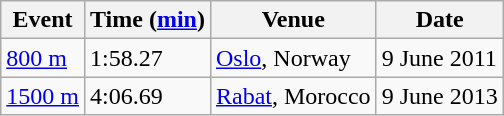<table class="wikitable">
<tr>
<th>Event</th>
<th>Time (<a href='#'>min</a>)</th>
<th>Venue</th>
<th>Date</th>
</tr>
<tr>
<td><a href='#'>800 m</a></td>
<td>1:58.27</td>
<td><a href='#'>Oslo</a>, Norway</td>
<td>9 June 2011</td>
</tr>
<tr>
<td><a href='#'>1500 m</a></td>
<td>4:06.69</td>
<td><a href='#'>Rabat</a>, Morocco</td>
<td>9 June 2013</td>
</tr>
</table>
